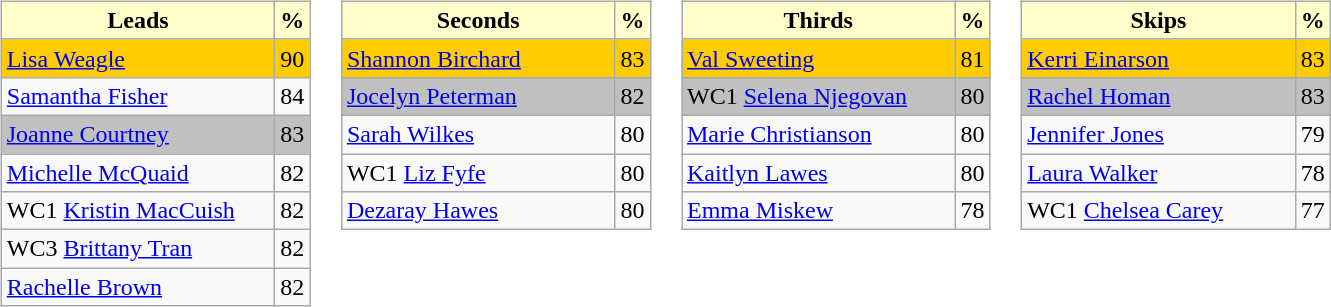<table>
<tr>
<td valign=top><br><table class="wikitable">
<tr>
<th style="background:#ffc; width:175px;">Leads</th>
<th style="background:#ffc;">%</th>
</tr>
<tr bgcolor=#FFCC00>
<td> <a href='#'>Lisa Weagle</a></td>
<td>90</td>
</tr>
<tr>
<td> <a href='#'>Samantha Fisher</a></td>
<td>84</td>
</tr>
<tr bgcolor=#C0C0C0>
<td> <a href='#'>Joanne Courtney</a></td>
<td>83</td>
</tr>
<tr>
<td> <a href='#'>Michelle McQuaid</a></td>
<td>82</td>
</tr>
<tr>
<td>WC1 <a href='#'>Kristin MacCuish</a></td>
<td>82</td>
</tr>
<tr>
<td>WC3 <a href='#'>Brittany Tran</a></td>
<td>82</td>
</tr>
<tr>
<td> <a href='#'>Rachelle Brown</a></td>
<td>82</td>
</tr>
</table>
</td>
<td valign=top><br><table class="wikitable">
<tr>
<th style="background:#ffc; width:175px;">Seconds</th>
<th style="background:#ffc;">%</th>
</tr>
<tr bgcolor=#FFCC00>
<td> <a href='#'>Shannon Birchard</a></td>
<td>83</td>
</tr>
<tr bgcolor=#C0C0C0>
<td> <a href='#'>Jocelyn Peterman</a></td>
<td>82</td>
</tr>
<tr>
<td> <a href='#'>Sarah Wilkes</a></td>
<td>80</td>
</tr>
<tr>
<td>WC1 <a href='#'>Liz Fyfe</a></td>
<td>80</td>
</tr>
<tr>
<td> <a href='#'>Dezaray Hawes</a></td>
<td>80</td>
</tr>
</table>
</td>
<td valign=top><br><table class="wikitable">
<tr>
<th style="background:#ffc; width:175px;">Thirds</th>
<th style="background:#ffc;">%</th>
</tr>
<tr bgcolor=#FFCC00>
<td> <a href='#'>Val Sweeting</a></td>
<td>81</td>
</tr>
<tr bgcolor=#C0C0C0>
<td>WC1 <a href='#'>Selena Njegovan</a></td>
<td>80</td>
</tr>
<tr>
<td> <a href='#'>Marie Christianson</a></td>
<td>80</td>
</tr>
<tr>
<td> <a href='#'>Kaitlyn Lawes</a></td>
<td>80</td>
</tr>
<tr>
<td> <a href='#'>Emma Miskew</a></td>
<td>78</td>
</tr>
</table>
</td>
<td valign=top><br><table class="wikitable">
<tr>
<th style="background:#ffc; width:175px;">Skips</th>
<th style="background:#ffc;">%</th>
</tr>
<tr bgcolor=#FFCC00>
<td> <a href='#'>Kerri Einarson</a></td>
<td>83</td>
</tr>
<tr bgcolor=#C0C0C0>
<td> <a href='#'>Rachel Homan</a></td>
<td>83</td>
</tr>
<tr>
<td> <a href='#'>Jennifer Jones</a></td>
<td>79</td>
</tr>
<tr>
<td> <a href='#'>Laura Walker</a></td>
<td>78</td>
</tr>
<tr>
<td>WC1 <a href='#'>Chelsea Carey</a></td>
<td>77</td>
</tr>
</table>
</td>
</tr>
</table>
